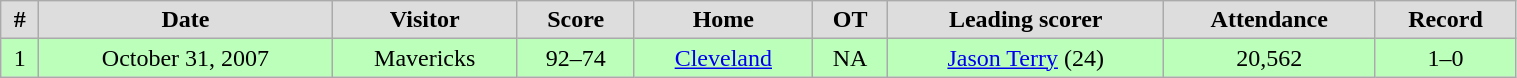<table class="wikitable" width="80%">
<tr align="center"  bgcolor="#dddddd">
<td><strong>#</strong></td>
<td><strong>Date</strong></td>
<td><strong>Visitor</strong></td>
<td><strong>Score</strong></td>
<td><strong>Home</strong></td>
<td><strong>OT</strong></td>
<td><strong>Leading scorer</strong></td>
<td><strong>Attendance</strong></td>
<td><strong>Record</strong></td>
</tr>
<tr align="center"  bgcolor="#bbffbb">
<td>1</td>
<td>October 31, 2007</td>
<td>Mavericks</td>
<td>92–74</td>
<td><a href='#'>Cleveland</a></td>
<td>NA</td>
<td><a href='#'>Jason Terry</a> (24)</td>
<td>20,562</td>
<td>1–0</td>
</tr>
</table>
